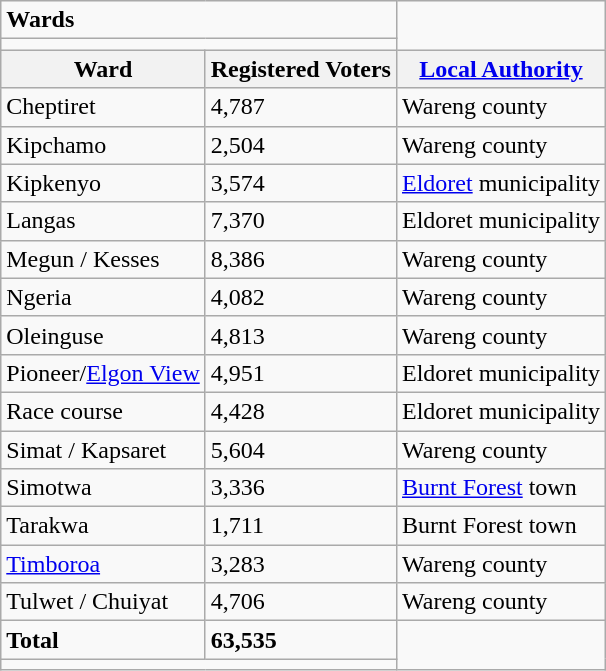<table class="wikitable">
<tr>
<td colspan="2"><strong>Wards</strong></td>
</tr>
<tr>
<td colspan="2"></td>
</tr>
<tr>
<th>Ward</th>
<th>Registered Voters</th>
<th><a href='#'>Local Authority</a></th>
</tr>
<tr>
<td>Cheptiret</td>
<td>4,787</td>
<td>Wareng county</td>
</tr>
<tr>
<td>Kipchamo</td>
<td>2,504</td>
<td>Wareng county</td>
</tr>
<tr>
<td>Kipkenyo</td>
<td>3,574</td>
<td><a href='#'>Eldoret</a> municipality</td>
</tr>
<tr>
<td>Langas</td>
<td>7,370</td>
<td>Eldoret municipality</td>
</tr>
<tr>
<td>Megun / Kesses</td>
<td>8,386</td>
<td>Wareng county</td>
</tr>
<tr>
<td>Ngeria</td>
<td>4,082</td>
<td>Wareng county</td>
</tr>
<tr>
<td>Oleinguse</td>
<td>4,813</td>
<td>Wareng county</td>
</tr>
<tr>
<td>Pioneer/<a href='#'>Elgon View</a></td>
<td>4,951</td>
<td>Eldoret municipality</td>
</tr>
<tr>
<td>Race course</td>
<td>4,428</td>
<td>Eldoret municipality</td>
</tr>
<tr>
<td>Simat / Kapsaret</td>
<td>5,604</td>
<td>Wareng county</td>
</tr>
<tr>
<td>Simotwa</td>
<td>3,336</td>
<td><a href='#'>Burnt Forest</a> town</td>
</tr>
<tr>
<td>Tarakwa</td>
<td>1,711</td>
<td>Burnt Forest town</td>
</tr>
<tr>
<td><a href='#'>Timboroa</a></td>
<td>3,283</td>
<td>Wareng county</td>
</tr>
<tr>
<td>Tulwet / Chuiyat</td>
<td>4,706</td>
<td>Wareng county</td>
</tr>
<tr>
<td><strong>Total</strong></td>
<td><strong>63,535</strong></td>
</tr>
<tr>
<td colspan="2"></td>
</tr>
</table>
